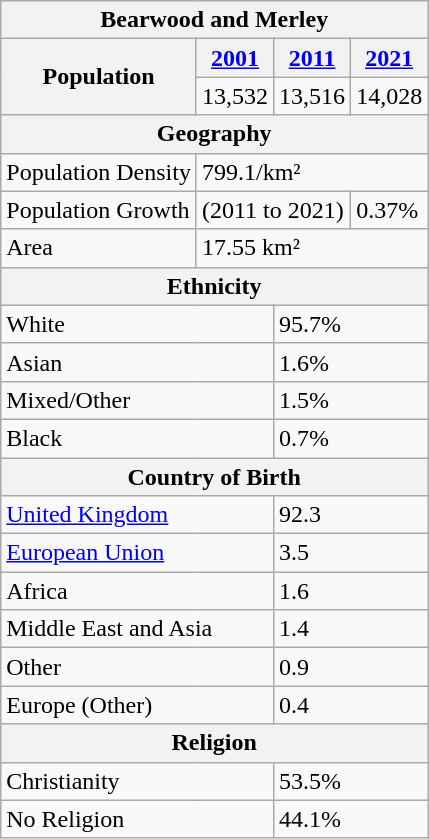<table class="wikitable">
<tr>
<th colspan="4">Bearwood and Merley</th>
</tr>
<tr>
<th rowspan="2">Population</th>
<th><a href='#'>2001</a></th>
<th><a href='#'>2011</a></th>
<th><a href='#'>2021</a></th>
</tr>
<tr>
<td>13,532</td>
<td>13,516</td>
<td>14,028</td>
</tr>
<tr>
<th colspan="4">Geography</th>
</tr>
<tr>
<td>Population Density</td>
<td colspan="3">799.1/km²</td>
</tr>
<tr>
<td>Population Growth</td>
<td colspan="2">(2011 to 2021)</td>
<td>0.37%</td>
</tr>
<tr>
<td>Area</td>
<td colspan="3">17.55 km²</td>
</tr>
<tr>
<th colspan="4">Ethnicity</th>
</tr>
<tr>
<td colspan="2">White</td>
<td colspan="2">95.7%</td>
</tr>
<tr>
<td colspan="2">Asian</td>
<td colspan="2">1.6%</td>
</tr>
<tr>
<td colspan="2">Mixed/Other</td>
<td colspan="2">1.5%</td>
</tr>
<tr>
<td colspan="2">Black</td>
<td colspan="2">0.7%</td>
</tr>
<tr>
<th colspan="4">Country of Birth</th>
</tr>
<tr>
<td colspan="2"><a href='#'>United Kingdom</a></td>
<td colspan="2">92.3</td>
</tr>
<tr>
<td colspan="2"><a href='#'>European Union</a></td>
<td colspan="2">3.5</td>
</tr>
<tr>
<td colspan="2">Africa</td>
<td colspan="2">1.6</td>
</tr>
<tr>
<td colspan="2">Middle East and Asia</td>
<td colspan="2">1.4</td>
</tr>
<tr>
<td colspan="2">Other</td>
<td colspan="2">0.9</td>
</tr>
<tr>
<td colspan="2">Europe (Other)</td>
<td colspan="2">0.4</td>
</tr>
<tr>
<th colspan="4">Religion</th>
</tr>
<tr>
<td colspan="2">Christianity</td>
<td colspan="2">53.5%</td>
</tr>
<tr>
<td colspan="2">No Religion</td>
<td colspan="2">44.1%</td>
</tr>
</table>
